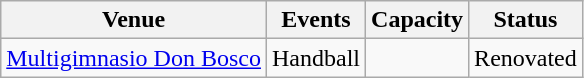<table class="wikitable sortable">
<tr>
<th>Venue</th>
<th>Events</th>
<th>Capacity</th>
<th>Status</th>
</tr>
<tr>
<td><a href='#'>Multigimnasio Don Bosco</a></td>
<td>Handball</td>
<td></td>
<td>Renovated</td>
</tr>
</table>
